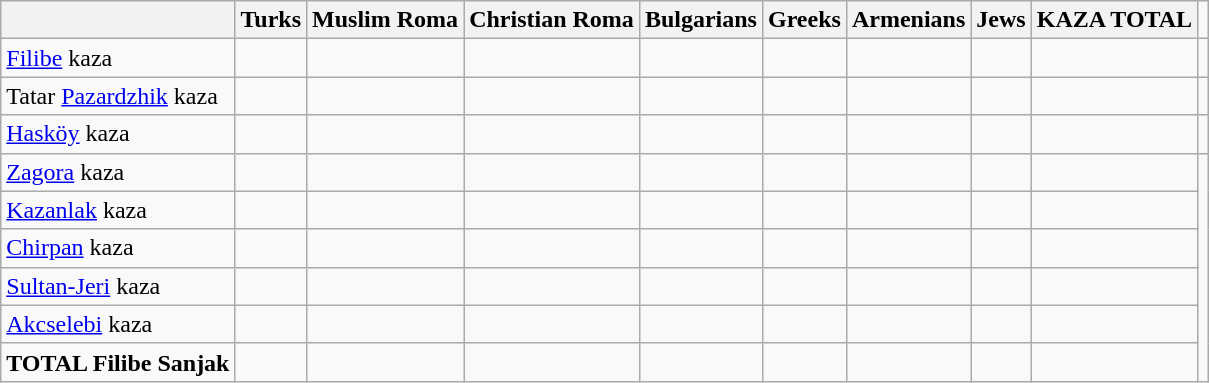<table class="wikitable sortable">
<tr>
<th></th>
<th>Turks</th>
<th>Muslim Roma</th>
<th>Christian Roma</th>
<th>Bulgarians</th>
<th>Greeks</th>
<th>Armenians</th>
<th>Jews</th>
<th>KAZA TOTAL</th>
</tr>
<tr>
<td><a href='#'>Filibe</a> kaza</td>
<td></td>
<td></td>
<td></td>
<td></td>
<td></td>
<td></td>
<td></td>
<td></td>
<td></td>
</tr>
<tr>
<td>Tatar <a href='#'>Pazardzhik</a> kaza</td>
<td></td>
<td></td>
<td></td>
<td></td>
<td></td>
<td></td>
<td></td>
<td></td>
<td></td>
</tr>
<tr>
<td><a href='#'>Hasköy</a> kaza</td>
<td></td>
<td></td>
<td></td>
<td></td>
<td></td>
<td></td>
<td></td>
<td></td>
<td></td>
</tr>
<tr>
<td><a href='#'>Zagora</a> kaza</td>
<td></td>
<td></td>
<td></td>
<td></td>
<td></td>
<td></td>
<td></td>
<td></td>
</tr>
<tr>
<td><a href='#'>Kazanlak</a> kaza</td>
<td></td>
<td></td>
<td></td>
<td></td>
<td></td>
<td></td>
<td></td>
<td></td>
</tr>
<tr>
<td><a href='#'>Chirpan</a> kaza</td>
<td></td>
<td></td>
<td></td>
<td></td>
<td></td>
<td></td>
<td></td>
<td></td>
</tr>
<tr>
<td><a href='#'>Sultan-Jeri</a> kaza</td>
<td></td>
<td></td>
<td></td>
<td></td>
<td></td>
<td></td>
<td></td>
<td></td>
</tr>
<tr>
<td><a href='#'>Akcselebi</a> kaza</td>
<td></td>
<td></td>
<td></td>
<td></td>
<td></td>
<td></td>
<td></td>
<td></td>
</tr>
<tr>
<td><strong>TOTAL Filibe Sanjak</strong></td>
<td></td>
<td></td>
<td></td>
<td></td>
<td></td>
<td></td>
<td></td>
<td></td>
</tr>
</table>
